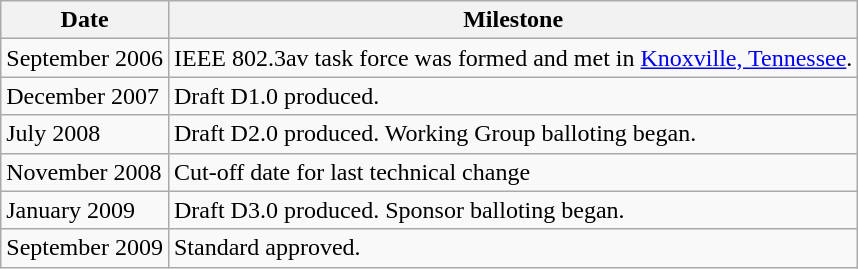<table class="wikitable" border="1">
<tr>
<th>Date</th>
<th>Milestone</th>
</tr>
<tr>
<td>September 2006</td>
<td>IEEE 802.3av task force was formed and met in <a href='#'>Knoxville, Tennessee</a>.</td>
</tr>
<tr>
<td>December 2007</td>
<td>Draft D1.0 produced.</td>
</tr>
<tr>
<td>July 2008</td>
<td>Draft D2.0 produced. Working Group balloting began.</td>
</tr>
<tr>
<td>November 2008</td>
<td>Cut-off date for last technical change</td>
</tr>
<tr>
<td>January 2009</td>
<td>Draft D3.0 produced. Sponsor balloting began.</td>
</tr>
<tr>
<td>September 2009</td>
<td>Standard approved.</td>
</tr>
</table>
